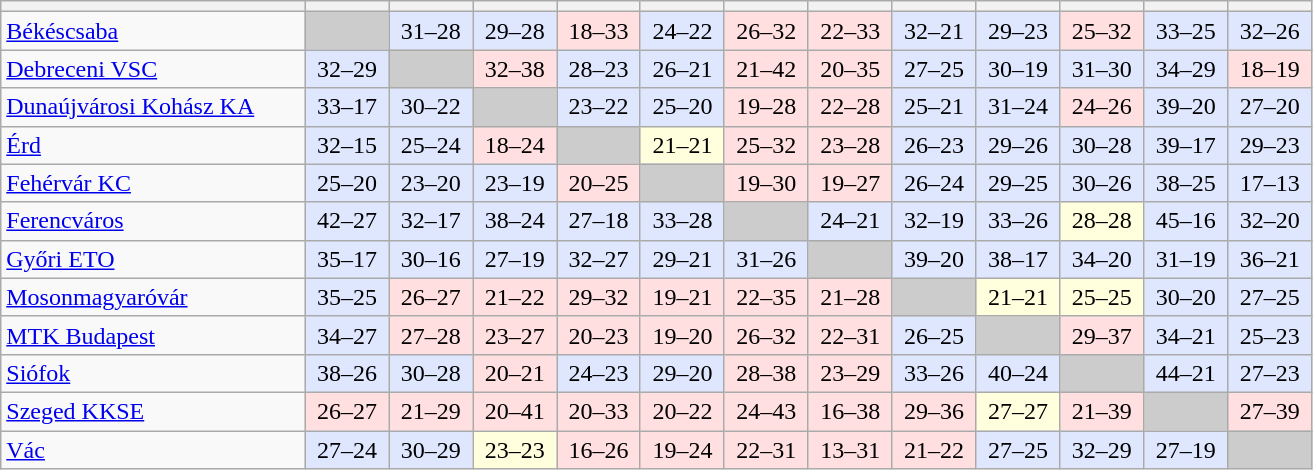<table class="wikitable" style="text-align: center;" width="875">
<tr>
<th width=215></th>
<th width=55></th>
<th width=55></th>
<th width=55></th>
<th width=55></th>
<th width=55></th>
<th width=55></th>
<th width=55></th>
<th width=55></th>
<th width=55></th>
<th width=55></th>
<th width=55></th>
<th width=55></th>
</tr>
<tr>
<td style="text-align: left;"><a href='#'>Békéscsaba</a></td>
<td bgcolor=#CCCCCC> </td>
<td bgcolor=#DFE7FF>31–28</td>
<td bgcolor=#DFE7FF>29–28</td>
<td bgcolor=#FFDFDF>18–33</td>
<td bgcolor=#DFE7FF>24–22</td>
<td bgcolor=#FFDFDF>26–32</td>
<td bgcolor=#FFDFDF>22–33</td>
<td bgcolor=#DFE7FF>32–21</td>
<td bgcolor=#DFE7FF>29–23</td>
<td bgcolor=#FFDFDF>25–32</td>
<td bgcolor=#DFE7FF>33–25</td>
<td bgcolor=#DFE7FF>32–26</td>
</tr>
<tr>
<td style="text-align: left;"><a href='#'>Debreceni VSC</a></td>
<td bgcolor=#DFE7FF>32–29</td>
<td bgcolor=#CCCCCC> </td>
<td bgcolor=#FFDFDF>32–38</td>
<td bgcolor=#DFE7FF>28–23</td>
<td bgcolor=#DFE7FF>26–21</td>
<td bgcolor=#FFDFDF>21–42</td>
<td bgcolor=#FFDFDF>20–35</td>
<td bgcolor=#DFE7FF>27–25</td>
<td bgcolor=#DFE7FF>30–19</td>
<td bgcolor=#DFE7FF>31–30</td>
<td bgcolor=#DFE7FF>34–29</td>
<td bgcolor=#FFDFDF>18–19</td>
</tr>
<tr>
<td style="text-align: left;"><a href='#'>Dunaújvárosi Kohász KA</a></td>
<td bgcolor=#DFE7FF>33–17</td>
<td bgcolor=#DFE7FF>30–22</td>
<td bgcolor=#CCCCCC> </td>
<td bgcolor=#DFE7FF>23–22</td>
<td bgcolor=#DFE7FF>25–20</td>
<td bgcolor=#FFDFDF>19–28</td>
<td bgcolor=#FFDFDF>22–28</td>
<td bgcolor=#DFE7FF>25–21</td>
<td bgcolor=#DFE7FF>31–24</td>
<td bgcolor=#FFDFDF>24–26</td>
<td bgcolor=#DFE7FF>39–20</td>
<td bgcolor=#DFE7FF>27–20</td>
</tr>
<tr>
<td style="text-align: left;"><a href='#'>Érd</a></td>
<td bgcolor=#DFE7FF>32–15</td>
<td bgcolor=#DFE7FF>25–24</td>
<td bgcolor=#FFDFDF>18–24</td>
<td bgcolor=#CCCCCC> </td>
<td bgcolor=#FFFFDD>21–21</td>
<td bgcolor=#FFDFDF>25–32</td>
<td bgcolor=#FFDFDF>23–28</td>
<td bgcolor=#DFE7FF>26–23</td>
<td bgcolor=#DFE7FF>29–26</td>
<td bgcolor=#DFE7FF>30–28</td>
<td bgcolor=#DFE7FF>39–17</td>
<td bgcolor=#DFE7FF>29–23</td>
</tr>
<tr>
<td style="text-align: left;"><a href='#'>Fehérvár KC</a></td>
<td bgcolor=#DFE7FF>25–20</td>
<td bgcolor=#DFE7FF>23–20</td>
<td bgcolor=#DFE7FF>23–19</td>
<td bgcolor=#FFDFDF>20–25</td>
<td bgcolor=#CCCCCC> </td>
<td bgcolor=#FFDFDF>19–30</td>
<td bgcolor=#FFDFDF>19–27</td>
<td bgcolor=#DFE7FF>26–24</td>
<td bgcolor=#DFE7FF>29–25</td>
<td bgcolor=#DFE7FF>30–26</td>
<td bgcolor=#DFE7FF>38–25</td>
<td bgcolor=#DFE7FF>17–13</td>
</tr>
<tr>
<td style="text-align: left;"><a href='#'>Ferencváros</a></td>
<td bgcolor=#DFE7FF>42–27</td>
<td bgcolor=#DFE7FF>32–17</td>
<td bgcolor=#DFE7FF>38–24</td>
<td bgcolor=#DFE7FF>27–18</td>
<td bgcolor=#DFE7FF>33–28</td>
<td bgcolor=#CCCCCC> </td>
<td bgcolor=#DFE7FF>24–21</td>
<td bgcolor=#DFE7FF>32–19</td>
<td bgcolor=#DFE7FF>33–26</td>
<td bgcolor=#FFFFDD>28–28</td>
<td bgcolor=#DFE7FF>45–16</td>
<td bgcolor=#DFE7FF>32–20</td>
</tr>
<tr>
<td style="text-align: left;"><a href='#'>Győri ETO</a></td>
<td bgcolor=#DFE7FF>35–17</td>
<td bgcolor=#DFE7FF>30–16</td>
<td bgcolor=#DFE7FF>27–19</td>
<td bgcolor=#DFE7FF>32–27</td>
<td bgcolor=#DFE7FF>29–21</td>
<td bgcolor=#DFE7FF>31–26</td>
<td bgcolor=#CCCCCC> </td>
<td bgcolor=#DFE7FF>39–20</td>
<td bgcolor=#DFE7FF>38–17</td>
<td bgcolor=#DFE7FF>34–20</td>
<td bgcolor=#DFE7FF>31–19</td>
<td bgcolor=#DFE7FF>36–21</td>
</tr>
<tr>
<td style="text-align: left;"><a href='#'>Mosonmagyaróvár</a></td>
<td bgcolor=#DFE7FF>35–25</td>
<td bgcolor=#FFDFDF>26–27</td>
<td bgcolor=#FFDFDF>21–22</td>
<td bgcolor=#FFDFDF>29–32</td>
<td bgcolor=#FFDFDF>19–21</td>
<td bgcolor=#FFDFDF>22–35</td>
<td bgcolor=#FFDFDF>21–28</td>
<td bgcolor=#CCCCCC> </td>
<td bgcolor=#FFFFDD>21–21</td>
<td bgcolor=#FFFFDD>25–25</td>
<td bgcolor=#DFE7FF>30–20</td>
<td bgcolor=#DFE7FF>27–25</td>
</tr>
<tr>
<td style="text-align: left;"><a href='#'>MTK Budapest</a></td>
<td bgcolor=#DFE7FF>34–27</td>
<td bgcolor=#FFDFDF>27–28</td>
<td bgcolor=#FFDFDF>23–27</td>
<td bgcolor=#FFDFDF>20–23</td>
<td bgcolor=#FFDFDF>19–20</td>
<td bgcolor=#FFDFDF>26–32</td>
<td bgcolor=#FFDFDF>22–31</td>
<td bgcolor=#DFE7FF>26–25</td>
<td bgcolor=#CCCCCC> </td>
<td bgcolor=#FFDFDF>29–37</td>
<td bgcolor=#DFE7FF>34–21</td>
<td bgcolor=#DFE7FF>25–23</td>
</tr>
<tr>
<td style="text-align: left;"><a href='#'>Siófok</a></td>
<td bgcolor=#DFE7FF>38–26</td>
<td bgcolor=#DFE7FF>30–28</td>
<td bgcolor=#FFDFDF>20–21</td>
<td bgcolor=#DFE7FF>24–23</td>
<td bgcolor=#DFE7FF>29–20</td>
<td bgcolor=#FFDFDF>28–38</td>
<td bgcolor=#FFDFDF>23–29</td>
<td bgcolor=#DFE7FF>33–26</td>
<td bgcolor=#DFE7FF>40–24</td>
<td bgcolor=#CCCCCC> </td>
<td bgcolor=#DFE7FF>44–21</td>
<td bgcolor=#DFE7FF>27–23</td>
</tr>
<tr>
<td style="text-align: left;"><a href='#'>Szeged KKSE</a></td>
<td bgcolor=#FFDFDF>26–27</td>
<td bgcolor=#FFDFDF>21–29</td>
<td bgcolor=#FFDFDF>20–41</td>
<td bgcolor=#FFDFDF>20–33</td>
<td bgcolor=#FFDFDF>20–22</td>
<td bgcolor=#FFDFDF>24–43</td>
<td bgcolor=#FFDFDF>16–38</td>
<td bgcolor=#FFDFDF>29–36</td>
<td bgcolor=#FFFFDD>27–27</td>
<td bgcolor=#FFDFDF>21–39</td>
<td bgcolor=#CCCCCC> </td>
<td bgcolor=#FFDFDF>27–39</td>
</tr>
<tr>
<td style="text-align: left;"><a href='#'>Vác</a></td>
<td bgcolor=#DFE7FF>27–24</td>
<td bgcolor=#DFE7FF>30–29</td>
<td bgcolor=#FFFFDD>23–23</td>
<td bgcolor=#FFDFDF>16–26</td>
<td bgcolor=#FFDFDF>19–24</td>
<td bgcolor=#FFDFDF>22–31</td>
<td bgcolor=#FFDFDF>13–31</td>
<td bgcolor=#FFDFDF>21–22</td>
<td bgcolor=#DFE7FF>27–25</td>
<td bgcolor=#DFE7FF>32–29</td>
<td bgcolor=#DFE7FF>27–19</td>
<td bgcolor=#CCCCCC> </td>
</tr>
</table>
